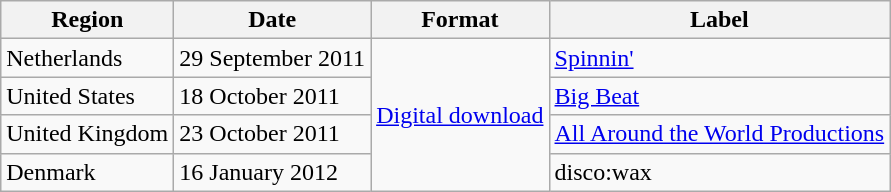<table class=wikitable>
<tr>
<th>Region</th>
<th>Date</th>
<th>Format</th>
<th>Label</th>
</tr>
<tr>
<td>Netherlands</td>
<td>29 September 2011</td>
<td rowspan="4"><a href='#'>Digital download</a></td>
<td><a href='#'>Spinnin'</a></td>
</tr>
<tr>
<td>United States</td>
<td>18 October 2011</td>
<td><a href='#'>Big Beat</a></td>
</tr>
<tr>
<td>United Kingdom</td>
<td>23 October 2011</td>
<td><a href='#'>All Around the World Productions</a></td>
</tr>
<tr>
<td>Denmark</td>
<td>16 January 2012</td>
<td>disco:wax</td>
</tr>
</table>
